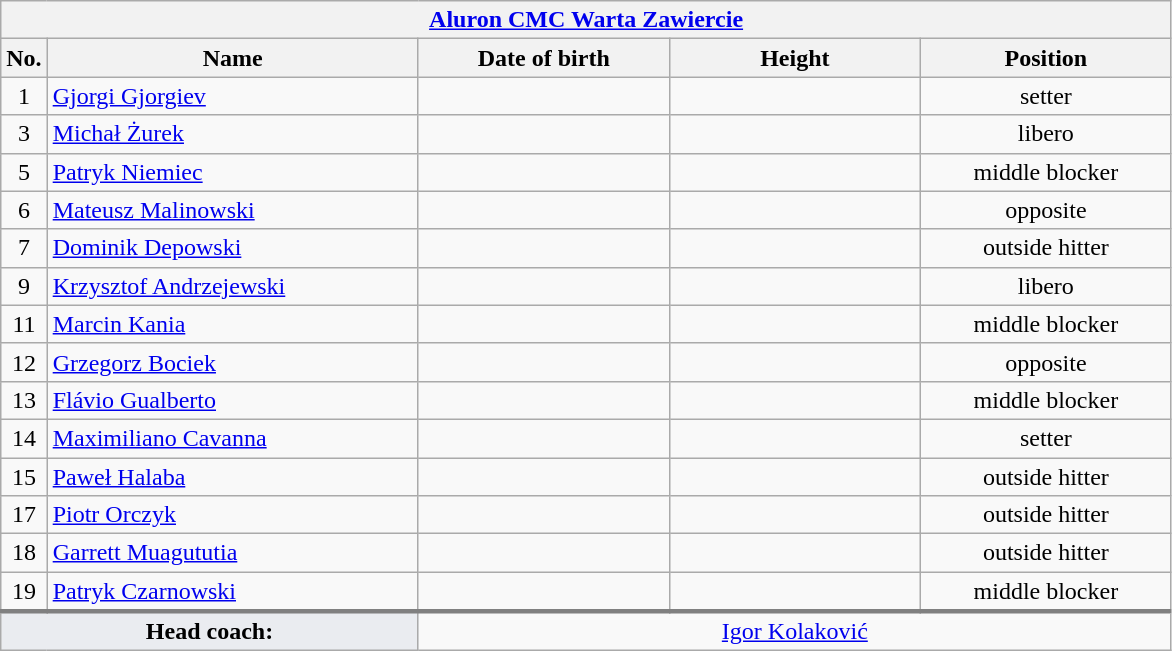<table class="wikitable collapsible collapsed" style="font-size:100%; text-align:center">
<tr>
<th colspan=5 style="width:30em"><a href='#'>Aluron CMC Warta Zawiercie</a></th>
</tr>
<tr>
<th>No.</th>
<th style="width:15em">Name</th>
<th style="width:10em">Date of birth</th>
<th style="width:10em">Height</th>
<th style="width:10em">Position</th>
</tr>
<tr>
<td>1</td>
<td align=left> <a href='#'>Gjorgi Gjorgiev</a></td>
<td align=right></td>
<td></td>
<td>setter</td>
</tr>
<tr>
<td>3</td>
<td align=left> <a href='#'>Michał Żurek</a></td>
<td align=right></td>
<td></td>
<td>libero</td>
</tr>
<tr>
<td>5</td>
<td align=left> <a href='#'>Patryk Niemiec</a></td>
<td align=right></td>
<td></td>
<td>middle blocker</td>
</tr>
<tr>
<td>6</td>
<td align=left> <a href='#'>Mateusz Malinowski</a></td>
<td align=right></td>
<td></td>
<td>opposite</td>
</tr>
<tr>
<td>7</td>
<td align=left> <a href='#'>Dominik Depowski</a></td>
<td align=right></td>
<td></td>
<td>outside hitter</td>
</tr>
<tr>
<td>9</td>
<td align=left> <a href='#'>Krzysztof Andrzejewski</a></td>
<td align=right></td>
<td></td>
<td>libero</td>
</tr>
<tr>
<td>11</td>
<td align=left> <a href='#'>Marcin Kania</a></td>
<td align=right></td>
<td></td>
<td>middle blocker</td>
</tr>
<tr>
<td>12</td>
<td align=left> <a href='#'>Grzegorz Bociek</a></td>
<td align=right></td>
<td></td>
<td>opposite</td>
</tr>
<tr>
<td>13</td>
<td align=left> <a href='#'>Flávio Gualberto</a></td>
<td align=right></td>
<td></td>
<td>middle blocker</td>
</tr>
<tr>
<td>14</td>
<td align=left> <a href='#'>Maximiliano Cavanna</a></td>
<td align=right></td>
<td></td>
<td>setter</td>
</tr>
<tr>
<td>15</td>
<td align=left> <a href='#'>Paweł Halaba</a></td>
<td align=right></td>
<td></td>
<td>outside hitter</td>
</tr>
<tr>
<td>17</td>
<td align=left> <a href='#'>Piotr Orczyk</a></td>
<td align=right></td>
<td></td>
<td>outside hitter</td>
</tr>
<tr>
<td>18</td>
<td align=left> <a href='#'>Garrett Muagututia</a></td>
<td align=right></td>
<td></td>
<td>outside hitter</td>
</tr>
<tr>
<td>19</td>
<td align=left> <a href='#'>Patryk Czarnowski</a></td>
<td align=right></td>
<td></td>
<td>middle blocker</td>
</tr>
<tr style="border-top: 3px solid grey">
<td colspan=2 style="background:#EAECF0"><strong>Head coach:</strong></td>
<td colspan=3> <a href='#'>Igor Kolaković</a></td>
</tr>
</table>
